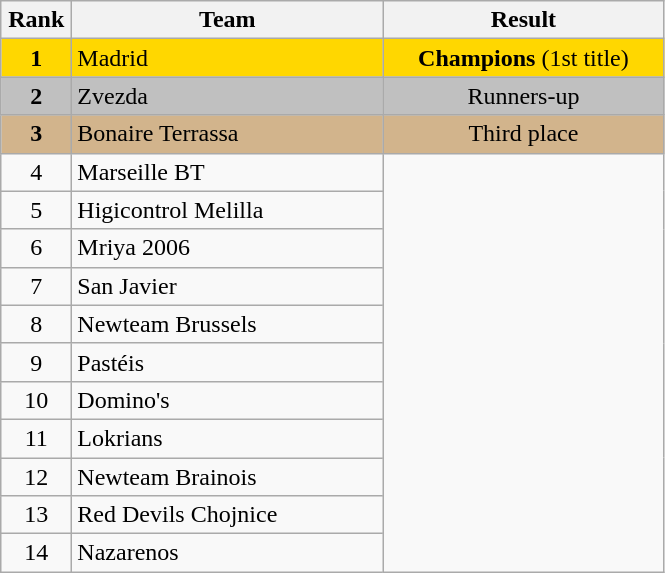<table class="wikitable" style="text-align:center">
<tr>
<th width=40>Rank</th>
<th width=200>Team</th>
<th width=180>Result</th>
</tr>
<tr bgcolor="gold">
<td><strong>1</strong></td>
<td align="left"> Madrid</td>
<td><strong>Champions</strong> (1st title)</td>
</tr>
<tr bgcolor="silver">
<td><strong>2</strong></td>
<td align="left"> Zvezda</td>
<td>Runners-up</td>
</tr>
<tr bgcolor="tan">
<td><strong>3</strong></td>
<td align="left"> Bonaire Terrassa</td>
<td>Third place</td>
</tr>
<tr>
<td>4</td>
<td align="left"> Marseille BT</td>
<td rowspan=17></td>
</tr>
<tr>
<td>5</td>
<td align="left"> Higicontrol Melilla</td>
</tr>
<tr>
<td>6</td>
<td align="left"> Mriya 2006</td>
</tr>
<tr>
<td>7</td>
<td align="left"> San Javier</td>
</tr>
<tr>
<td>8</td>
<td align="left"> Newteam Brussels</td>
</tr>
<tr>
<td>9</td>
<td align="left"> Pastéis</td>
</tr>
<tr>
<td>10</td>
<td align="left"> Domino's</td>
</tr>
<tr>
<td>11</td>
<td align="left"> Lokrians</td>
</tr>
<tr>
<td>12</td>
<td align="left"> Newteam Brainois</td>
</tr>
<tr>
<td>13</td>
<td align="left"> Red Devils Chojnice</td>
</tr>
<tr>
<td>14</td>
<td align="left"> Nazarenos</td>
</tr>
</table>
